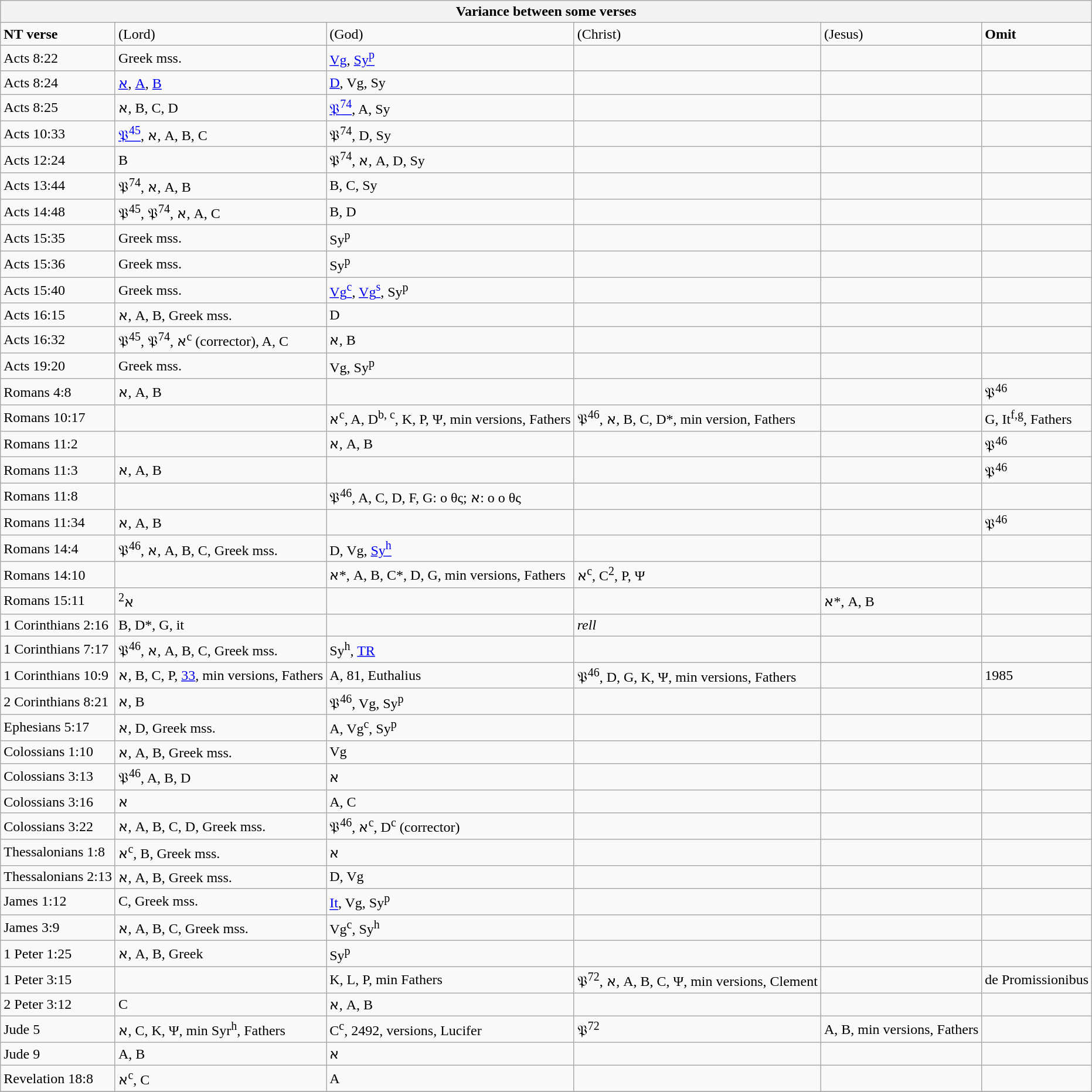<table class="wikitable">
<tr>
<th colspan=6>Variance between some verses</th>
</tr>
<tr>
<td><strong>NT verse</strong></td>
<td><strong></strong> (Lord)</td>
<td><strong></strong> (God)</td>
<td><strong></strong> (Christ)</td>
<td><strong></strong> (Jesus)</td>
<td><strong>Omit</strong></td>
</tr>
<tr>
<td>Acts 8:22</td>
<td>Greek mss.</td>
<td><a href='#'>Vg</a>, <a href='#'>Sy<sup>p</sup></a></td>
<td></td>
<td></td>
<td></td>
</tr>
<tr>
<td>Acts 8:24</td>
<td><a href='#'>א</a>, <a href='#'>A</a>, <a href='#'>B</a></td>
<td><a href='#'>D</a>, Vg, Sy</td>
<td></td>
<td></td>
<td></td>
</tr>
<tr>
<td>Acts 8:25</td>
<td>א, B, C, D</td>
<td><a href='#'>𝔓<sup>74</sup></a>, A, Sy</td>
<td></td>
<td></td>
<td></td>
</tr>
<tr>
<td>Acts 10:33</td>
<td><a href='#'>𝔓<sup>45</sup></a>, א, A, B, C</td>
<td>𝔓<sup>74</sup>, D, Sy</td>
<td></td>
<td></td>
<td></td>
</tr>
<tr>
<td>Acts 12:24</td>
<td>B</td>
<td>𝔓<sup>74</sup>, א, A, D, Sy</td>
<td></td>
<td></td>
<td></td>
</tr>
<tr>
<td>Acts 13:44</td>
<td>𝔓<sup>74</sup>, א, A, B</td>
<td>B, C, Sy</td>
<td></td>
<td></td>
<td></td>
</tr>
<tr>
<td>Acts 14:48</td>
<td>𝔓<sup>45</sup>, 𝔓<sup>74</sup>, א, A, C</td>
<td>B, D</td>
<td></td>
<td></td>
<td></td>
</tr>
<tr>
<td>Acts 15:35</td>
<td>Greek mss.</td>
<td>Sy<sup>p</sup></td>
<td></td>
<td></td>
<td></td>
</tr>
<tr>
<td>Acts 15:36</td>
<td>Greek mss.</td>
<td>Sy<sup>p</sup></td>
<td></td>
<td></td>
<td></td>
</tr>
<tr>
<td>Acts 15:40</td>
<td>Greek mss.</td>
<td><a href='#'>Vg<sup>c</sup></a>, <a href='#'>Vg<sup>s</sup></a>, Sy<sup>p</sup></td>
<td></td>
<td></td>
<td></td>
</tr>
<tr>
<td>Acts 16:15</td>
<td>א, A, B, Greek mss.</td>
<td>D</td>
<td></td>
<td></td>
<td></td>
</tr>
<tr>
<td>Acts 16:32</td>
<td>𝔓<sup>45</sup>, 𝔓<sup>74</sup>, א<sup>c</sup> (corrector), A, C</td>
<td>א, B</td>
<td></td>
<td></td>
<td></td>
</tr>
<tr>
<td>Acts 19:20</td>
<td>Greek mss.</td>
<td>Vg, Sy<sup>p</sup></td>
<td></td>
<td></td>
<td></td>
</tr>
<tr>
<td>Romans 4:8</td>
<td>א, A, B</td>
<td></td>
<td></td>
<td></td>
<td>𝔓<sup>46</sup></td>
</tr>
<tr>
<td>Romans 10:17</td>
<td></td>
<td>א<sup>c</sup>, A, D<sup>b, c</sup>, K, P, Ψ, min versions, Fathers</td>
<td>𝔓<sup>46</sup>, א, B, C, D*, min version, Fathers</td>
<td></td>
<td>G, It<sup>f,g</sup>, Fathers</td>
</tr>
<tr>
<td>Romans 11:2</td>
<td></td>
<td>א, A, B</td>
<td></td>
<td></td>
<td>𝔓<sup>46</sup></td>
</tr>
<tr>
<td>Romans 11:3</td>
<td>א, A, B</td>
<td></td>
<td></td>
<td></td>
<td>𝔓<sup>46</sup></td>
</tr>
<tr>
<td>Romans 11:8</td>
<td></td>
<td>𝔓<sup>46</sup>, A, C, D, F, G: ο θς; א: ο ο θς</td>
<td></td>
<td></td>
<td></td>
</tr>
<tr>
<td>Romans 11:34</td>
<td>א, A, B</td>
<td></td>
<td></td>
<td></td>
<td>𝔓<sup>46</sup></td>
</tr>
<tr>
<td>Romans 14:4</td>
<td>𝔓<sup>46</sup>, א, A, B, C, Greek mss.</td>
<td>D, Vg, <a href='#'>Sy<sup>h</sup></a></td>
<td></td>
<td></td>
<td></td>
</tr>
<tr>
<td>Romans 14:10</td>
<td></td>
<td>א*, A, B, C*, D, G, min versions, Fathers</td>
<td>א<sup>c</sup>, C<sup>2</sup>, P, Ψ</td>
<td></td>
<td></td>
</tr>
<tr>
<td>Romans 15:11</td>
<td>א<sup>2</sup></td>
<td></td>
<td></td>
<td>א*, A, B</td>
</tr>
<tr>
<td>1 Corinthians 2:16</td>
<td>B, D*, G, it</td>
<td></td>
<td><em>rell</em></td>
<td></td>
<td></td>
</tr>
<tr>
<td>1 Corinthians 7:17</td>
<td>𝔓<sup>46</sup>, א, A, B, C, Greek mss.</td>
<td>Sy<sup>h</sup>, <a href='#'>TR</a></td>
<td></td>
<td></td>
<td></td>
</tr>
<tr>
<td>1 Corinthians 10:9</td>
<td>א, B, C, P, <a href='#'>33</a>, min versions, Fathers</td>
<td>A, 81, Euthalius</td>
<td>𝔓<sup>46</sup>, D, G, K, Ψ, min versions, Fathers</td>
<td></td>
<td>1985</td>
</tr>
<tr>
<td>2 Corinthians 8:21</td>
<td>א, B</td>
<td>𝔓<sup>46</sup>, Vg, Sy<sup>p</sup></td>
<td></td>
<td></td>
<td></td>
</tr>
<tr>
<td>Ephesians 5:17</td>
<td>א, D, Greek mss.</td>
<td>A, Vg<sup>c</sup>, Sy<sup>p</sup></td>
<td></td>
<td></td>
<td></td>
</tr>
<tr>
<td>Colossians 1:10</td>
<td>א, A, B, Greek mss.</td>
<td>Vg</td>
<td></td>
<td></td>
<td></td>
</tr>
<tr>
<td>Colossians 3:13</td>
<td>𝔓<sup>46</sup>, A, B, D</td>
<td>א</td>
<td></td>
<td></td>
<td></td>
</tr>
<tr>
<td>Colossians 3:16</td>
<td>א</td>
<td>A, C</td>
<td></td>
<td></td>
<td></td>
</tr>
<tr>
<td>Colossians 3:22</td>
<td>א, A, B, C, D, Greek mss.</td>
<td>𝔓<sup>46</sup>, א<sup>c</sup>, D<sup>c</sup> (corrector)</td>
<td></td>
<td></td>
<td></td>
</tr>
<tr>
<td>Thessalonians 1:8</td>
<td>א<sup>c</sup>, B, Greek mss.</td>
<td>א</td>
<td></td>
<td></td>
<td></td>
</tr>
<tr>
<td>Thessalonians 2:13</td>
<td>א, A, B, Greek mss.</td>
<td>D, Vg</td>
<td></td>
<td></td>
<td></td>
</tr>
<tr>
<td>James 1:12</td>
<td>C, Greek mss.</td>
<td><a href='#'>It</a>, Vg, Sy<sup>p</sup></td>
<td></td>
<td></td>
<td></td>
</tr>
<tr>
<td>James 3:9</td>
<td>א, A, B, C, Greek mss.</td>
<td>Vg<sup>c</sup>, Sy<sup>h</sup></td>
<td></td>
<td></td>
<td></td>
</tr>
<tr>
<td>1 Peter 1:25</td>
<td>א, A, B, Greek</td>
<td>Sy<sup>p</sup></td>
<td></td>
<td></td>
<td></td>
</tr>
<tr>
<td>1 Peter 3:15</td>
<td></td>
<td>K, L, P, min Fathers</td>
<td>𝔓<sup>72</sup>, א, A, B, C, Ψ, min versions, Clement</td>
<td></td>
<td>de Promissionibus</td>
</tr>
<tr>
<td>2 Peter 3:12</td>
<td>C</td>
<td>א, A, B</td>
<td></td>
<td></td>
<td></td>
</tr>
<tr>
<td>Jude 5</td>
<td>א, C, K, Ψ, min Syr<sup>h</sup>, Fathers</td>
<td>C<sup>c</sup>, 2492, versions, Lucifer</td>
<td>𝔓<sup>72</sup></td>
<td>A, B, min versions, Fathers</td>
<td></td>
</tr>
<tr>
<td>Jude 9</td>
<td>A, B</td>
<td>א</td>
<td></td>
<td></td>
<td></td>
</tr>
<tr>
<td>Revelation 18:8</td>
<td>א<sup>c</sup>, C</td>
<td>A</td>
<td></td>
<td></td>
<td></td>
</tr>
<tr>
</tr>
</table>
